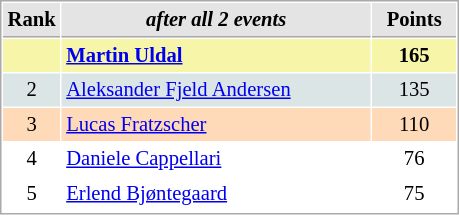<table cellspacing="1" cellpadding="3" style="border:1px solid #AAAAAA;font-size:86%">
<tr style="background-color: #E4E4E4;">
<th style="border-bottom:1px solid #AAAAAA; width: 10px;">Rank</th>
<th style="border-bottom:1px solid #AAAAAA; width: 200px;"><em>after all 2 events</em></th>
<th style="border-bottom:1px solid #AAAAAA; width: 50px;">Points</th>
</tr>
<tr style="background:#f7f6a8;">
<td style="text-align:center"></td>
<td> <strong><a href='#'>Martin Uldal</a></strong></td>
<td align=center><strong>165</strong></td>
</tr>
<tr style="background:#dce5e5;">
<td align=center>2</td>
<td> <a href='#'>Aleksander Fjeld Andersen</a></td>
<td align=center>135</td>
</tr>
<tr style="background:#ffdab9;">
<td align=center>3</td>
<td> <a href='#'>Lucas Fratzscher</a></td>
<td align=center>110</td>
</tr>
<tr>
<td align=center>4</td>
<td> <a href='#'>Daniele Cappellari</a></td>
<td align=center>76</td>
</tr>
<tr>
<td align=center>5</td>
<td> <a href='#'>Erlend Bjøntegaard</a></td>
<td align=center>75</td>
</tr>
<tr>
</tr>
</table>
